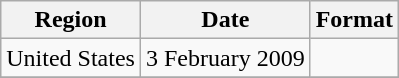<table class="wikitable">
<tr>
<th>Region</th>
<th>Date</th>
<th>Format</th>
</tr>
<tr>
<td>United States</td>
<td>3 February 2009</td>
<td></td>
</tr>
<tr>
</tr>
</table>
